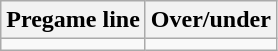<table class="wikitable">
<tr align="center">
<th style=>Pregame line</th>
<th style=>Over/under</th>
</tr>
<tr align="center">
<td></td>
<td></td>
</tr>
</table>
